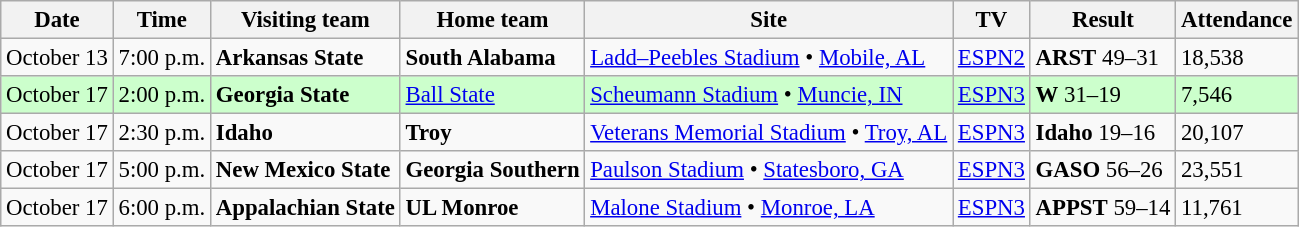<table class="wikitable" style="font-size:95%;">
<tr>
<th>Date</th>
<th>Time</th>
<th>Visiting team</th>
<th>Home team</th>
<th>Site</th>
<th>TV</th>
<th>Result</th>
<th>Attendance</th>
</tr>
<tr style="background:">
<td>October 13</td>
<td>7:00 p.m.</td>
<td><strong>Arkansas State</strong></td>
<td><strong>South Alabama</strong></td>
<td><a href='#'>Ladd–Peebles Stadium</a> • <a href='#'>Mobile, AL</a></td>
<td><a href='#'>ESPN2</a></td>
<td><strong>ARST</strong> 49–31</td>
<td>18,538</td>
</tr>
<tr style="background:#cfc">
<td>October 17</td>
<td>2:00 p.m.</td>
<td><strong>Georgia State</strong></td>
<td><a href='#'>Ball State</a></td>
<td><a href='#'>Scheumann Stadium</a> • <a href='#'>Muncie, IN</a></td>
<td><a href='#'>ESPN3</a></td>
<td><strong>W</strong> 31–19</td>
<td>7,546</td>
</tr>
<tr style="background:">
<td>October 17</td>
<td>2:30 p.m.</td>
<td><strong>Idaho</strong></td>
<td><strong>Troy</strong></td>
<td><a href='#'>Veterans Memorial Stadium</a> • <a href='#'>Troy, AL</a></td>
<td><a href='#'>ESPN3</a></td>
<td><strong>Idaho</strong> 19–16</td>
<td>20,107</td>
</tr>
<tr style="background:">
<td>October 17</td>
<td>5:00 p.m.</td>
<td><strong>New Mexico State</strong></td>
<td><strong>Georgia Southern</strong></td>
<td><a href='#'>Paulson Stadium</a> • <a href='#'>Statesboro, GA</a></td>
<td><a href='#'>ESPN3</a></td>
<td><strong>GASO</strong> 56–26</td>
<td>23,551</td>
</tr>
<tr style="background:">
<td>October 17</td>
<td>6:00 p.m.</td>
<td><strong>Appalachian State</strong></td>
<td><strong>UL Monroe</strong></td>
<td><a href='#'>Malone Stadium</a> • <a href='#'>Monroe, LA</a></td>
<td><a href='#'>ESPN3</a></td>
<td><strong>APPST</strong> 59–14</td>
<td>11,761</td>
</tr>
</table>
